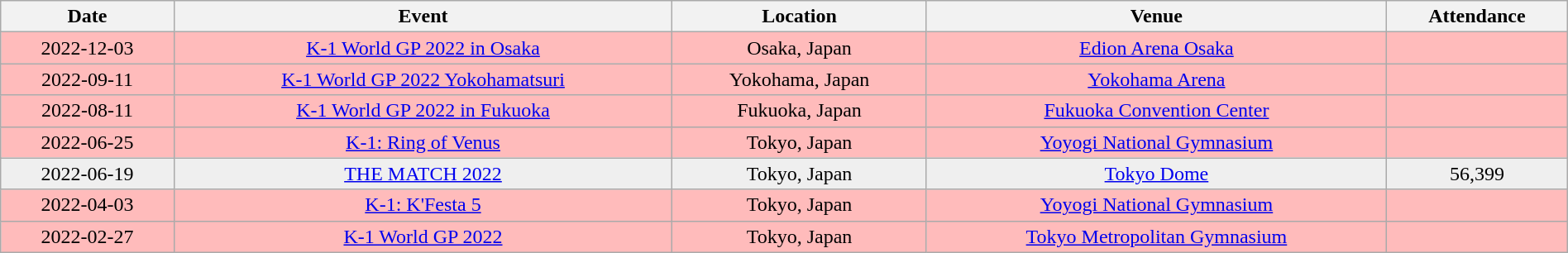<table class="wikitable" style="width:100%; text-align:center">
<tr>
<th>Date</th>
<th>Event</th>
<th>Location</th>
<th>Venue</th>
<th>Attendance</th>
</tr>
<tr style="background:#FBB">
<td>2022-12-03</td>
<td><a href='#'>K-1 World GP 2022 in Osaka</a></td>
<td> Osaka, Japan</td>
<td><a href='#'>Edion Arena Osaka</a></td>
<td></td>
</tr>
<tr style="background:#FBB">
<td>2022-09-11</td>
<td><a href='#'>K-1 World GP 2022 Yokohamatsuri</a></td>
<td> Yokohama, Japan</td>
<td><a href='#'>Yokohama Arena</a></td>
<td></td>
</tr>
<tr style="background:#FBB">
<td>2022-08-11</td>
<td><a href='#'>K-1 World GP 2022 in Fukuoka</a></td>
<td> Fukuoka, Japan</td>
<td><a href='#'>Fukuoka Convention Center</a></td>
<td></td>
</tr>
<tr style="background:#FBB">
<td>2022-06-25</td>
<td><a href='#'>K-1: Ring of Venus</a></td>
<td> Tokyo, Japan</td>
<td><a href='#'>Yoyogi National Gymnasium</a></td>
<td></td>
</tr>
<tr style="background:#EFEFEF">
<td>2022-06-19</td>
<td><a href='#'>THE MATCH 2022</a></td>
<td> Tokyo, Japan</td>
<td><a href='#'>Tokyo Dome</a></td>
<td>56,399</td>
</tr>
<tr style="background:#FBB">
<td>2022-04-03</td>
<td><a href='#'>K-1: K'Festa 5</a></td>
<td> Tokyo, Japan</td>
<td><a href='#'>Yoyogi National Gymnasium</a></td>
<td></td>
</tr>
<tr style="background:#FBB">
<td>2022-02-27</td>
<td><a href='#'>K-1 World GP 2022</a></td>
<td> Tokyo, Japan</td>
<td><a href='#'>Tokyo Metropolitan Gymnasium</a></td>
<td></td>
</tr>
</table>
